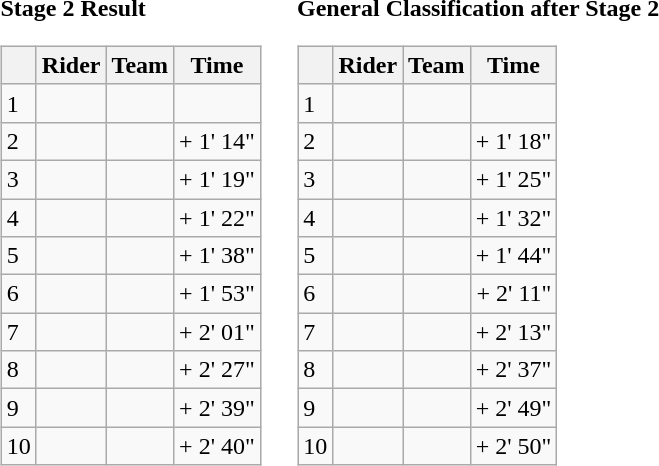<table>
<tr>
<td><strong>Stage 2 Result</strong><br><table class="wikitable">
<tr>
<th></th>
<th>Rider</th>
<th>Team</th>
<th>Time</th>
</tr>
<tr>
<td>1</td>
<td></td>
<td></td>
<td align="right"></td>
</tr>
<tr>
<td>2</td>
<td></td>
<td></td>
<td align="right">+ 1' 14"</td>
</tr>
<tr>
<td>3</td>
<td></td>
<td></td>
<td align="right">+ 1' 19"</td>
</tr>
<tr>
<td>4</td>
<td></td>
<td></td>
<td align="right">+ 1' 22"</td>
</tr>
<tr>
<td>5</td>
<td></td>
<td></td>
<td align="right">+ 1' 38"</td>
</tr>
<tr>
<td>6</td>
<td></td>
<td></td>
<td align="right">+ 1' 53"</td>
</tr>
<tr>
<td>7</td>
<td></td>
<td></td>
<td align="right">+ 2' 01"</td>
</tr>
<tr>
<td>8</td>
<td></td>
<td></td>
<td align="right">+ 2' 27"</td>
</tr>
<tr>
<td>9</td>
<td></td>
<td></td>
<td align="right">+ 2' 39"</td>
</tr>
<tr>
<td>10</td>
<td></td>
<td></td>
<td align="right">+ 2' 40"</td>
</tr>
</table>
</td>
<td></td>
<td><strong>General Classification after Stage 2</strong><br><table class="wikitable">
<tr>
<th></th>
<th>Rider</th>
<th>Team</th>
<th>Time</th>
</tr>
<tr>
<td>1</td>
<td>  </td>
<td></td>
<td align="right"></td>
</tr>
<tr>
<td>2</td>
<td></td>
<td></td>
<td align="right">+ 1' 18"</td>
</tr>
<tr>
<td>3</td>
<td></td>
<td></td>
<td align="right">+ 1' 25"</td>
</tr>
<tr>
<td>4</td>
<td></td>
<td></td>
<td align="right">+ 1' 32"</td>
</tr>
<tr>
<td>5</td>
<td></td>
<td></td>
<td align="right">+ 1' 44"</td>
</tr>
<tr>
<td>6</td>
<td></td>
<td></td>
<td align="right">+ 2' 11"</td>
</tr>
<tr>
<td>7</td>
<td></td>
<td></td>
<td align="right">+ 2' 13"</td>
</tr>
<tr>
<td>8</td>
<td></td>
<td></td>
<td align="right">+ 2' 37"</td>
</tr>
<tr>
<td>9</td>
<td></td>
<td></td>
<td align="right">+ 2' 49"</td>
</tr>
<tr>
<td>10</td>
<td></td>
<td></td>
<td align="right">+ 2' 50"</td>
</tr>
</table>
</td>
</tr>
</table>
